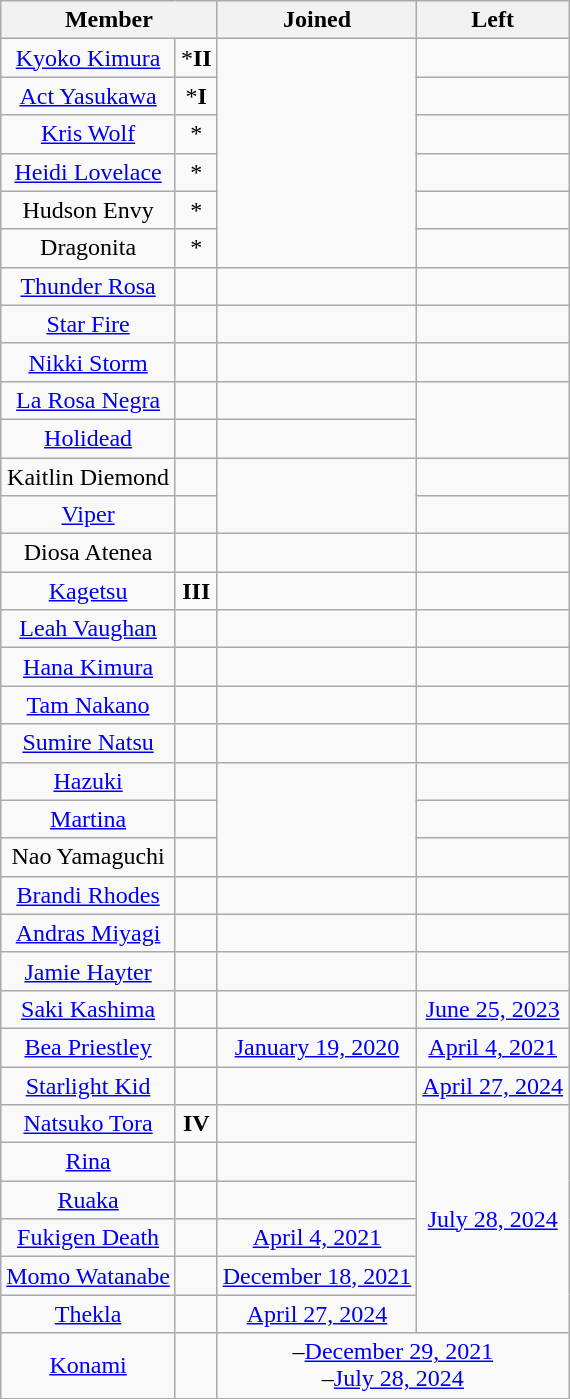<table class="wikitable" style="text-align:center;">
<tr>
<th colspan="2">Member</th>
<th>Joined</th>
<th>Left</th>
</tr>
<tr>
<td><a href='#'>Kyoko Kimura</a></td>
<td>*<strong>II</strong></td>
<td rowspan=6></td>
<td></td>
</tr>
<tr>
<td><a href='#'>Act Yasukawa</a></td>
<td>*<strong>I</strong></td>
<td></td>
</tr>
<tr>
<td><a href='#'>Kris Wolf</a></td>
<td>*</td>
<td></td>
</tr>
<tr>
<td><a href='#'>Heidi Lovelace</a></td>
<td>*</td>
<td></td>
</tr>
<tr>
<td>Hudson Envy</td>
<td>*</td>
<td></td>
</tr>
<tr>
<td>Dragonita</td>
<td>*</td>
<td></td>
</tr>
<tr>
<td><a href='#'>Thunder Rosa</a></td>
<td></td>
<td></td>
<td></td>
</tr>
<tr>
<td><a href='#'>Star Fire</a></td>
<td></td>
<td></td>
<td></td>
</tr>
<tr>
<td><a href='#'>Nikki Storm</a></td>
<td></td>
<td></td>
<td></td>
</tr>
<tr>
<td><a href='#'>La Rosa Negra</a></td>
<td></td>
<td></td>
<td rowspan=2></td>
</tr>
<tr>
<td><a href='#'>Holidead</a></td>
<td></td>
<td></td>
</tr>
<tr>
<td>Kaitlin Diemond</td>
<td></td>
<td rowspan=2></td>
<td></td>
</tr>
<tr>
<td><a href='#'>Viper</a></td>
<td></td>
<td></td>
</tr>
<tr>
<td>Diosa Atenea</td>
<td></td>
<td></td>
<td></td>
</tr>
<tr>
<td><a href='#'>Kagetsu</a></td>
<td><strong>III</strong></td>
<td></td>
<td></td>
</tr>
<tr>
<td><a href='#'>Leah Vaughan</a></td>
<td></td>
<td></td>
<td></td>
</tr>
<tr>
<td><a href='#'>Hana Kimura</a></td>
<td></td>
<td></td>
<td></td>
</tr>
<tr>
<td><a href='#'>Tam Nakano</a></td>
<td></td>
<td></td>
<td></td>
</tr>
<tr>
<td><a href='#'>Sumire Natsu</a></td>
<td></td>
<td></td>
<td></td>
</tr>
<tr>
<td><a href='#'>Hazuki</a></td>
<td></td>
<td rowspan=3></td>
<td></td>
</tr>
<tr>
<td><a href='#'>Martina</a></td>
<td></td>
<td></td>
</tr>
<tr>
<td>Nao Yamaguchi</td>
<td></td>
<td></td>
</tr>
<tr>
<td><a href='#'>Brandi Rhodes</a></td>
<td></td>
<td></td>
<td></td>
</tr>
<tr>
<td><a href='#'>Andras Miyagi</a></td>
<td></td>
<td></td>
<td></td>
</tr>
<tr>
<td><a href='#'>Jamie Hayter</a></td>
<td></td>
<td></td>
<td></td>
</tr>
<tr>
<td><a href='#'>Saki Kashima</a></td>
<td></td>
<td></td>
<td><a href='#'>June 25, 2023</a></td>
</tr>
<tr>
<td><a href='#'>Bea Priestley</a></td>
<td></td>
<td><a href='#'>January 19, 2020</a></td>
<td><a href='#'>April 4, 2021</a></td>
</tr>
<tr>
<td><a href='#'>Starlight Kid</a></td>
<td></td>
<td></td>
<td><a href='#'>April 27, 2024</a></td>
</tr>
<tr>
<td><a href='#'>Natsuko Tora</a></td>
<td><strong>IV</strong></td>
<td></td>
<td rowspan=6><a href='#'>July 28, 2024</a></td>
</tr>
<tr>
<td><a href='#'>Rina</a></td>
<td></td>
<td></td>
</tr>
<tr>
<td><a href='#'>Ruaka</a></td>
<td></td>
<td></td>
</tr>
<tr>
<td><a href='#'>Fukigen Death</a></td>
<td></td>
<td><a href='#'>April 4, 2021</a></td>
</tr>
<tr>
<td><a href='#'>Momo Watanabe</a></td>
<td></td>
<td><a href='#'>December 18, 2021</a></td>
</tr>
<tr>
<td><a href='#'>Thekla</a></td>
<td></td>
<td><a href='#'>April 27, 2024</a></td>
</tr>
<tr>
<td><a href='#'>Konami</a></td>
<td></td>
<td colspan=2>–<a href='#'>December 29, 2021</a><br>–<a href='#'>July 28, 2024</a></td>
</tr>
<tr>
</tr>
</table>
